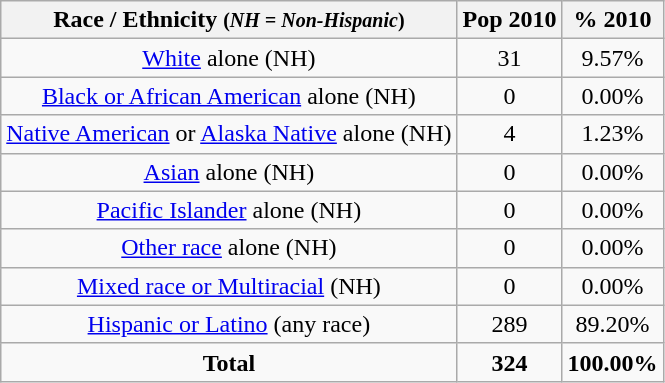<table class="wikitable" style="text-align:center;">
<tr>
<th>Race / Ethnicity <small>(<em>NH = Non-Hispanic</em>)</small></th>
<th>Pop 2010</th>
<th>% 2010</th>
</tr>
<tr>
<td><a href='#'>White</a> alone (NH)</td>
<td>31</td>
<td>9.57%</td>
</tr>
<tr>
<td><a href='#'>Black or African American</a> alone (NH)</td>
<td>0</td>
<td>0.00%</td>
</tr>
<tr>
<td><a href='#'>Native American</a> or <a href='#'>Alaska Native</a> alone (NH)</td>
<td>4</td>
<td>1.23%</td>
</tr>
<tr>
<td><a href='#'>Asian</a> alone (NH)</td>
<td>0</td>
<td>0.00%</td>
</tr>
<tr>
<td><a href='#'>Pacific Islander</a> alone (NH)</td>
<td>0</td>
<td>0.00%</td>
</tr>
<tr>
<td><a href='#'>Other race</a> alone (NH)</td>
<td>0</td>
<td>0.00%</td>
</tr>
<tr>
<td><a href='#'>Mixed race or Multiracial</a> (NH)</td>
<td>0</td>
<td>0.00%</td>
</tr>
<tr>
<td><a href='#'>Hispanic or Latino</a> (any race)</td>
<td>289</td>
<td>89.20%</td>
</tr>
<tr>
<td><strong>Total</strong></td>
<td><strong>324</strong></td>
<td><strong>100.00%</strong></td>
</tr>
</table>
